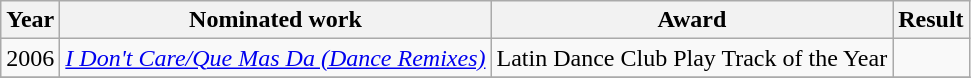<table class="wikitable">
<tr>
<th>Year</th>
<th>Nominated work</th>
<th>Award</th>
<th>Result</th>
</tr>
<tr>
<td rowspan="1">2006</td>
<td><em><a href='#'>I Don't Care/Que Mas Da (Dance Remixes)</a></em></td>
<td>Latin Dance Club Play Track of the Year</td>
<td></td>
</tr>
<tr>
</tr>
</table>
